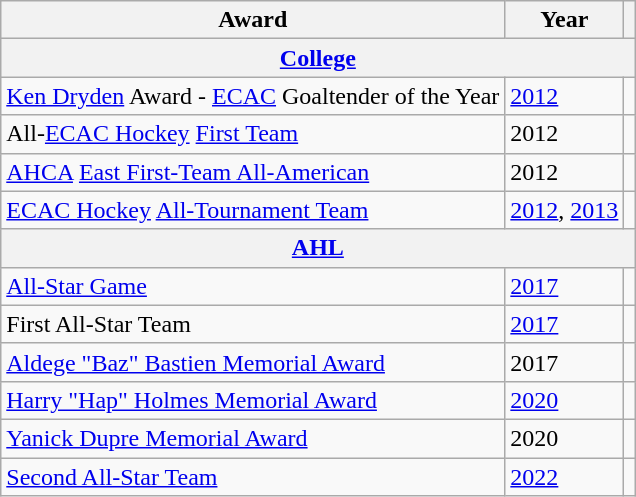<table class="wikitable">
<tr>
<th>Award</th>
<th>Year</th>
<th></th>
</tr>
<tr>
<th colspan="3"><a href='#'>College</a></th>
</tr>
<tr>
<td><a href='#'>Ken Dryden</a> Award - <a href='#'>ECAC</a> Goaltender of the Year</td>
<td><a href='#'>2012</a></td>
<td></td>
</tr>
<tr>
<td>All-<a href='#'>ECAC Hockey</a> <a href='#'>First Team</a></td>
<td>2012</td>
<td></td>
</tr>
<tr>
<td><a href='#'>AHCA</a> <a href='#'>East First-Team All-American</a></td>
<td>2012</td>
<td></td>
</tr>
<tr>
<td><a href='#'>ECAC Hockey</a> <a href='#'>All-Tournament Team</a></td>
<td><a href='#'>2012</a>, <a href='#'>2013</a></td>
<td></td>
</tr>
<tr>
<th colspan="3"><a href='#'>AHL</a></th>
</tr>
<tr>
<td><a href='#'>All-Star Game</a></td>
<td><a href='#'>2017</a></td>
<td></td>
</tr>
<tr>
<td>First All-Star Team</td>
<td><a href='#'>2017</a></td>
<td></td>
</tr>
<tr>
<td><a href='#'>Aldege "Baz" Bastien Memorial Award</a></td>
<td>2017</td>
<td></td>
</tr>
<tr>
<td><a href='#'>Harry "Hap" Holmes Memorial Award</a></td>
<td><a href='#'>2020</a></td>
<td></td>
</tr>
<tr>
<td><a href='#'>Yanick Dupre Memorial Award</a></td>
<td>2020</td>
<td></td>
</tr>
<tr>
<td><a href='#'>Second All-Star Team</a></td>
<td><a href='#'>2022</a></td>
<td></td>
</tr>
</table>
